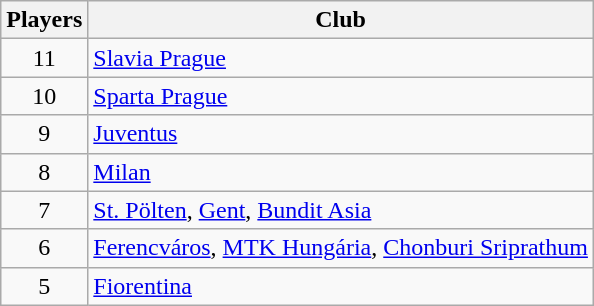<table class="wikitable">
<tr>
<th>Players</th>
<th>Club</th>
</tr>
<tr>
<td align="center">11</td>
<td> <a href='#'>Slavia Prague</a></td>
</tr>
<tr>
<td align="center">10</td>
<td> <a href='#'>Sparta Prague</a></td>
</tr>
<tr>
<td align="center">9</td>
<td> <a href='#'>Juventus</a></td>
</tr>
<tr>
<td align="center">8</td>
<td> <a href='#'>Milan</a></td>
</tr>
<tr>
<td align="center">7</td>
<td> <a href='#'>St. Pölten</a>,  <a href='#'>Gent</a>,  <a href='#'>Bundit Asia</a></td>
</tr>
<tr>
<td align="center">6</td>
<td> <a href='#'>Ferencváros</a>,  <a href='#'>MTK Hungária</a>,  <a href='#'>Chonburi Sriprathum</a></td>
</tr>
<tr>
<td align="center">5</td>
<td> <a href='#'>Fiorentina</a></td>
</tr>
</table>
